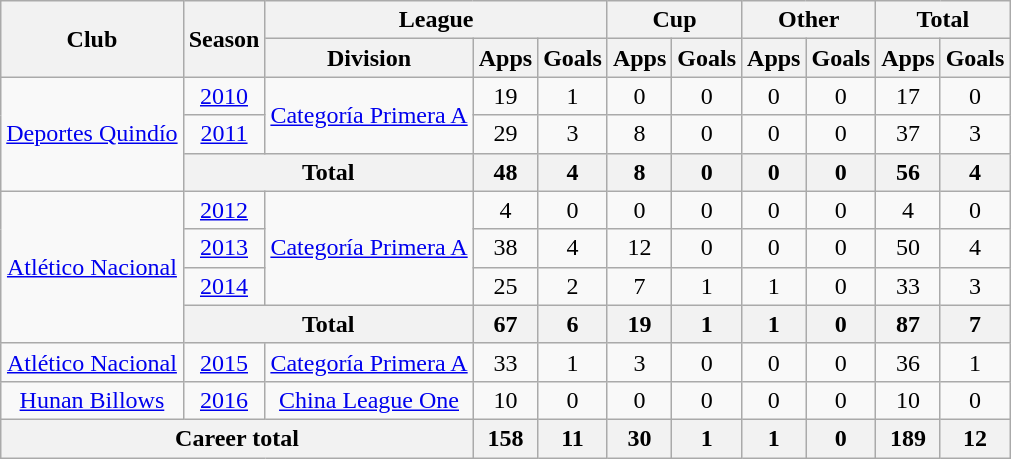<table class="wikitable" style="text-align: center">
<tr>
<th rowspan="2">Club</th>
<th rowspan="2">Season</th>
<th colspan="3">League</th>
<th colspan="2">Cup</th>
<th colspan="2">Other</th>
<th colspan="2">Total</th>
</tr>
<tr>
<th>Division</th>
<th>Apps</th>
<th>Goals</th>
<th>Apps</th>
<th>Goals</th>
<th>Apps</th>
<th>Goals</th>
<th>Apps</th>
<th>Goals</th>
</tr>
<tr>
<td rowspan="3"><a href='#'>Deportes Quindío</a></td>
<td><a href='#'>2010</a></td>
<td rowspan="2"><a href='#'>Categoría Primera A</a></td>
<td>19</td>
<td>1</td>
<td>0</td>
<td>0</td>
<td>0</td>
<td>0</td>
<td>17</td>
<td>0</td>
</tr>
<tr>
<td><a href='#'>2011</a></td>
<td>29</td>
<td>3</td>
<td>8</td>
<td>0</td>
<td>0</td>
<td>0</td>
<td>37</td>
<td>3</td>
</tr>
<tr>
<th colspan="2"><strong>Total</strong></th>
<th>48</th>
<th>4</th>
<th>8</th>
<th>0</th>
<th>0</th>
<th>0</th>
<th>56</th>
<th>4</th>
</tr>
<tr>
<td rowspan="4"><a href='#'>Atlético Nacional</a></td>
<td><a href='#'>2012</a></td>
<td rowspan="3"><a href='#'>Categoría Primera A</a></td>
<td>4</td>
<td>0</td>
<td>0</td>
<td>0</td>
<td>0</td>
<td>0</td>
<td>4</td>
<td>0</td>
</tr>
<tr>
<td><a href='#'>2013</a></td>
<td>38</td>
<td>4</td>
<td>12</td>
<td>0</td>
<td>0</td>
<td>0</td>
<td>50</td>
<td>4</td>
</tr>
<tr>
<td><a href='#'>2014</a></td>
<td>25</td>
<td>2</td>
<td>7</td>
<td>1</td>
<td>1</td>
<td>0</td>
<td>33</td>
<td>3</td>
</tr>
<tr>
<th colspan="2"><strong>Total</strong></th>
<th>67</th>
<th>6</th>
<th>19</th>
<th>1</th>
<th>1</th>
<th>0</th>
<th>87</th>
<th>7</th>
</tr>
<tr>
<td><a href='#'>Atlético Nacional</a></td>
<td><a href='#'>2015</a></td>
<td><a href='#'>Categoría Primera A</a></td>
<td>33</td>
<td>1</td>
<td>3</td>
<td>0</td>
<td>0</td>
<td>0</td>
<td>36</td>
<td>1</td>
</tr>
<tr>
<td><a href='#'>Hunan Billows</a></td>
<td><a href='#'>2016</a></td>
<td><a href='#'>China League One</a></td>
<td>10</td>
<td>0</td>
<td>0</td>
<td>0</td>
<td>0</td>
<td>0</td>
<td>10</td>
<td>0</td>
</tr>
<tr>
<th colspan="3"><strong>Career total</strong></th>
<th>158</th>
<th>11</th>
<th>30</th>
<th>1</th>
<th>1</th>
<th>0</th>
<th>189</th>
<th>12</th>
</tr>
</table>
